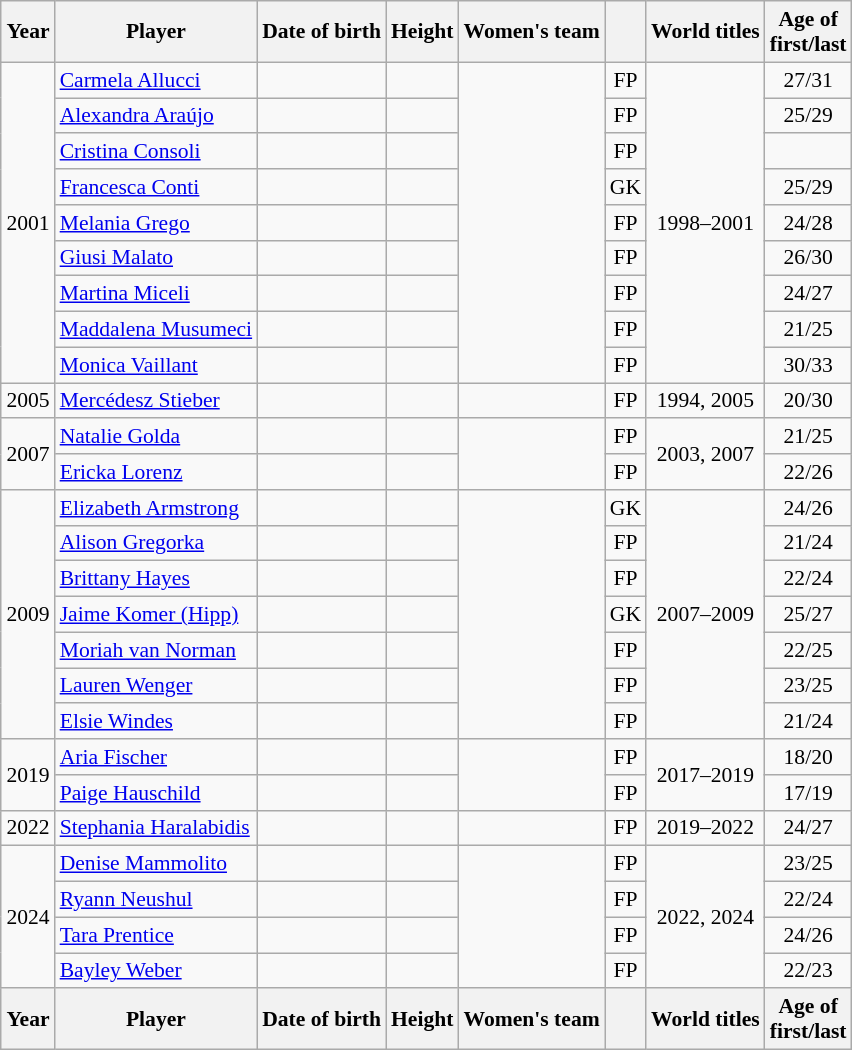<table class="wikitable sortable" style="text-align: center; font-size: 90%; margin-left: 1em;">
<tr>
<th>Year</th>
<th>Player</th>
<th>Date of birth</th>
<th>Height</th>
<th>Women's team</th>
<th></th>
<th>World titles</th>
<th>Age of<br>first/last</th>
</tr>
<tr>
<td rowspan="9">2001</td>
<td style="text-align: left;" data-sort-value="Allucci, Carmela"><a href='#'>Carmela Allucci</a></td>
<td style="text-align: right;"></td>
<td style="text-align: left;"></td>
<td rowspan="9" style="text-align: left;"></td>
<td>FP</td>
<td rowspan="9">1998–2001</td>
<td>27/31</td>
</tr>
<tr>
<td style="text-align: left;" data-sort-value="Araújo, Alexandra"><a href='#'>Alexandra Araújo</a></td>
<td style="text-align: right;"></td>
<td style="text-align: left;"></td>
<td>FP</td>
<td>25/29</td>
</tr>
<tr>
<td style="text-align: left;" data-sort-value="Consoli, Cristina"><a href='#'>Cristina Consoli</a></td>
<td style="text-align: right;"></td>
<td style="text-align: left;"></td>
<td>FP</td>
<td></td>
</tr>
<tr>
<td style="text-align: left;" data-sort-value="Conti, Francesca"><a href='#'>Francesca Conti</a></td>
<td style="text-align: right;"></td>
<td style="text-align: left;"></td>
<td>GK</td>
<td>25/29</td>
</tr>
<tr>
<td style="text-align: left;" data-sort-value="Grego, Melania"><a href='#'>Melania Grego</a></td>
<td style="text-align: right;"></td>
<td style="text-align: left;"></td>
<td>FP</td>
<td>24/28</td>
</tr>
<tr>
<td style="text-align: left;" data-sort-value="Malato, Giusi"><a href='#'>Giusi Malato</a></td>
<td style="text-align: right;"></td>
<td style="text-align: left;"></td>
<td>FP</td>
<td>26/30</td>
</tr>
<tr>
<td style="text-align: left;" data-sort-value="Miceli, Martina"><a href='#'>Martina Miceli</a></td>
<td style="text-align: right;"></td>
<td style="text-align: left;"></td>
<td>FP</td>
<td>24/27</td>
</tr>
<tr>
<td style="text-align: left;" data-sort-value="Musumeci, Maddalena"><a href='#'>Maddalena Musumeci</a></td>
<td style="text-align: right;"></td>
<td style="text-align: left;"></td>
<td>FP</td>
<td>21/25</td>
</tr>
<tr>
<td style="text-align: left;" data-sort-value="Vaillant, Monica"><a href='#'>Monica Vaillant</a></td>
<td style="text-align: right;"></td>
<td style="text-align: left;"></td>
<td>FP</td>
<td>30/33</td>
</tr>
<tr>
<td>2005</td>
<td style="text-align: left;" data-sort-value="Stieber, Mercédesz"><a href='#'>Mercédesz Stieber</a></td>
<td style="text-align: right;"></td>
<td style="text-align: left;"></td>
<td style="text-align: left;"></td>
<td>FP</td>
<td>1994, 2005</td>
<td>20/30</td>
</tr>
<tr>
<td rowspan="2">2007</td>
<td style="text-align: left;" data-sort-value="Golda, Natalie"><a href='#'>Natalie Golda</a></td>
<td style="text-align: right;"></td>
<td style="text-align: left;"></td>
<td rowspan="2" style="text-align: left;"></td>
<td>FP</td>
<td rowspan="2">2003, 2007</td>
<td>21/25</td>
</tr>
<tr>
<td style="text-align: left;" data-sort-value="Lorenz, Ericka"><a href='#'>Ericka Lorenz</a></td>
<td style="text-align: right;"></td>
<td style="text-align: left;"></td>
<td>FP</td>
<td>22/26</td>
</tr>
<tr>
<td rowspan="7">2009</td>
<td style="text-align: left;" data-sort-value="Armstrong, Elizabeth"><a href='#'>Elizabeth Armstrong</a></td>
<td style="text-align: right;"></td>
<td style="text-align: left;"></td>
<td rowspan="7" style="text-align: left;"></td>
<td>GK</td>
<td rowspan="7">2007–2009</td>
<td>24/26</td>
</tr>
<tr>
<td style="text-align: left;" data-sort-value="Gregorka, Alison"><a href='#'>Alison Gregorka</a></td>
<td style="text-align: right;"></td>
<td style="text-align: left;"></td>
<td>FP</td>
<td>21/24</td>
</tr>
<tr>
<td style="text-align: left;" data-sort-value="Hayes, Brittany"><a href='#'>Brittany Hayes</a></td>
<td style="text-align: right;"></td>
<td style="text-align: left;"></td>
<td>FP</td>
<td>22/24</td>
</tr>
<tr>
<td style="text-align: left;" data-sort-value="Komer, Jaime"><a href='#'>Jaime Komer (Hipp)</a></td>
<td style="text-align: right;"></td>
<td style="text-align: left;"></td>
<td>GK</td>
<td>25/27</td>
</tr>
<tr>
<td style="text-align: left;" data-sort-value="van Norman, Moriah"><a href='#'>Moriah van Norman</a></td>
<td style="text-align: right;"></td>
<td style="text-align: left;"></td>
<td>FP</td>
<td>22/25</td>
</tr>
<tr>
<td style="text-align: left;" data-sort-value="Wenger, Lauren"><a href='#'>Lauren Wenger</a></td>
<td style="text-align: right;"></td>
<td style="text-align: left;"></td>
<td>FP</td>
<td>23/25</td>
</tr>
<tr>
<td style="text-align: left;" data-sort-value="Windes, Elsie"><a href='#'>Elsie Windes</a></td>
<td style="text-align: right;"></td>
<td style="text-align: left;"></td>
<td>FP</td>
<td>21/24</td>
</tr>
<tr>
<td rowspan="2">2019</td>
<td style="text-align: left;" data-sort-value="Fischer, Aria"><a href='#'>Aria Fischer</a></td>
<td style="text-align: right;"></td>
<td style="text-align: left;"></td>
<td rowspan="2" style="text-align: left;"></td>
<td>FP</td>
<td rowspan="2">2017–2019</td>
<td>18/20</td>
</tr>
<tr>
<td style="text-align: left;" data-sort-value="Hauschild, Paige"><a href='#'>Paige Hauschild</a></td>
<td style="text-align: right;"></td>
<td style="text-align: left;"></td>
<td>FP</td>
<td>17/19</td>
</tr>
<tr>
<td>2022</td>
<td style="text-align: left;" data-sort-value="Haralabidis, Stephania"><a href='#'>Stephania Haralabidis</a></td>
<td style="text-align: right;"></td>
<td style="text-align: left;"></td>
<td></td>
<td>FP</td>
<td>2019–2022</td>
<td>24/27</td>
</tr>
<tr>
<td rowspan="4">2024</td>
<td style="text-align: left;" data-sort-value="Mammolito, Denise"><a href='#'>Denise Mammolito</a></td>
<td style="text-align: right;"></td>
<td style="text-align: left;"></td>
<td rowspan="4" style="text-align: left;"></td>
<td>FP</td>
<td rowspan="4">2022, 2024</td>
<td>23/25</td>
</tr>
<tr>
<td style="text-align: left;" data-sort-value="Neushul, Ryann"><a href='#'>Ryann Neushul</a></td>
<td style="text-align: right;"></td>
<td style="text-align: left;"></td>
<td>FP</td>
<td>22/24</td>
</tr>
<tr>
<td style="text-align: left;" data-sort-value="Prentice, Tara"><a href='#'>Tara Prentice</a></td>
<td style="text-align: right;"></td>
<td style="text-align: left;"></td>
<td>FP</td>
<td>24/26</td>
</tr>
<tr>
<td style="text-align: left;" data-sort-value="Weber, Bayley"><a href='#'>Bayley Weber</a></td>
<td style="text-align: right;"></td>
<td style="text-align: left;"></td>
<td>FP</td>
<td>22/23</td>
</tr>
<tr>
<th>Year</th>
<th>Player</th>
<th>Date of birth</th>
<th>Height</th>
<th>Women's team</th>
<th></th>
<th>World titles</th>
<th>Age of<br>first/last</th>
</tr>
</table>
